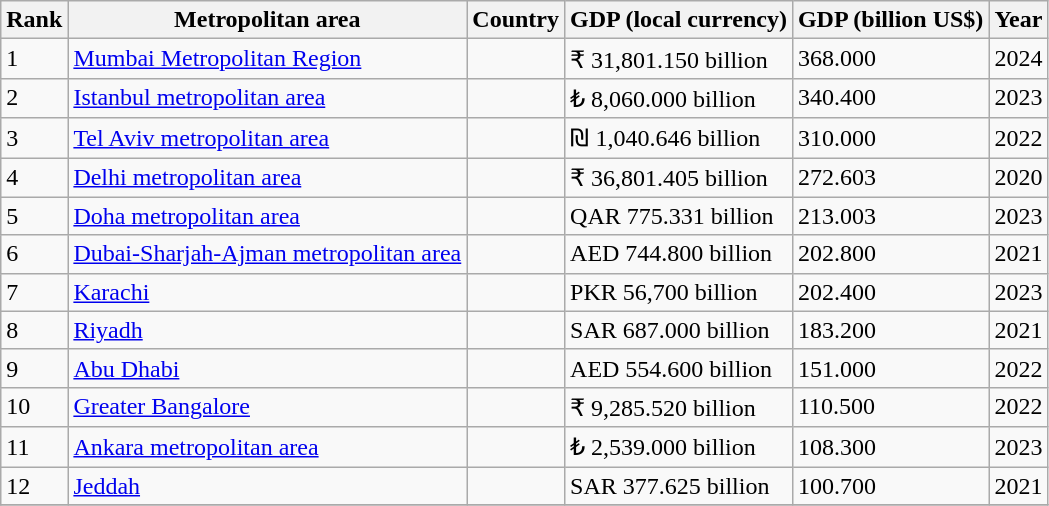<table class="sortable wikitable">
<tr>
<th>Rank</th>
<th>Metropolitan area</th>
<th>Country</th>
<th>GDP (local currency)</th>
<th>GDP (billion US$)</th>
<th>Year</th>
</tr>
<tr>
<td>1</td>
<td><a href='#'>Mumbai Metropolitan Region</a></td>
<td></td>
<td>₹ 31,801.150 billion</td>
<td>368.000</td>
<td>2024</td>
</tr>
<tr>
<td>2</td>
<td><a href='#'>Istanbul metropolitan area</a></td>
<td></td>
<td>₺ 8,060.000 billion</td>
<td>340.400</td>
<td>2023</td>
</tr>
<tr>
<td>3</td>
<td><a href='#'>Tel Aviv metropolitan area</a></td>
<td></td>
<td>₪ 1,040.646 billion</td>
<td>310.000</td>
<td>2022</td>
</tr>
<tr>
<td>4</td>
<td><a href='#'>Delhi metropolitan area</a></td>
<td></td>
<td>₹ 36,801.405 billion</td>
<td>272.603</td>
<td>2020</td>
</tr>
<tr>
<td>5</td>
<td><a href='#'>Doha metropolitan area</a></td>
<td></td>
<td>QAR 775.331 billion</td>
<td>213.003</td>
<td>2023</td>
</tr>
<tr>
<td>6</td>
<td><a href='#'>Dubai-Sharjah-Ajman metropolitan area</a></td>
<td></td>
<td>AED 744.800 billion</td>
<td>202.800</td>
<td>2021</td>
</tr>
<tr>
<td>7</td>
<td><a href='#'>Karachi</a></td>
<td></td>
<td>PKR 56,700 billion</td>
<td>202.400</td>
<td>2023</td>
</tr>
<tr>
<td>8</td>
<td><a href='#'>Riyadh</a></td>
<td></td>
<td>SAR 687.000 billion</td>
<td>183.200</td>
<td>2021</td>
</tr>
<tr>
<td>9</td>
<td><a href='#'>Abu Dhabi</a></td>
<td></td>
<td>AED 554.600 billion</td>
<td>151.000</td>
<td>2022</td>
</tr>
<tr>
<td>10</td>
<td><a href='#'>Greater Bangalore</a></td>
<td></td>
<td>₹ 9,285.520 billion</td>
<td>110.500</td>
<td>2022</td>
</tr>
<tr>
<td>11</td>
<td><a href='#'>Ankara metropolitan area</a></td>
<td></td>
<td>₺ 2,539.000 billion</td>
<td>108.300</td>
<td>2023</td>
</tr>
<tr>
<td>12</td>
<td><a href='#'>Jeddah</a></td>
<td></td>
<td>SAR 377.625 billion</td>
<td>100.700</td>
<td>2021</td>
</tr>
<tr>
</tr>
</table>
